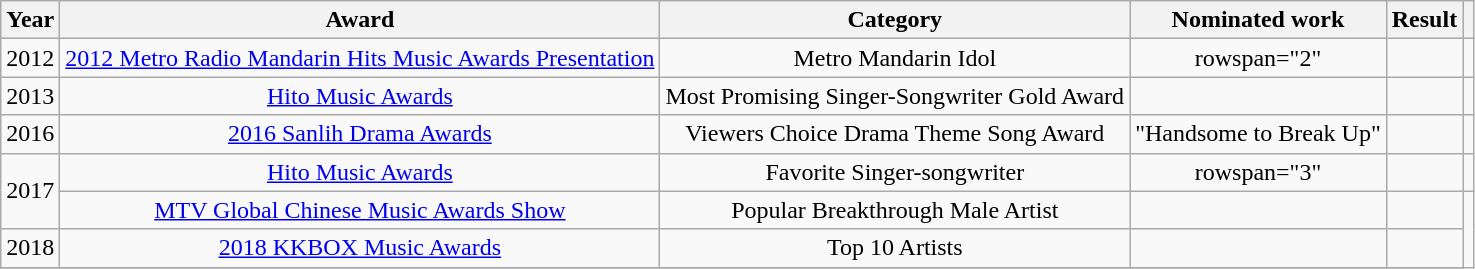<table class="wikitable sortable">
<tr>
<th>Year</th>
<th>Award</th>
<th>Category</th>
<th>Nominated work</th>
<th>Result</th>
<th class="unsortable"></th>
</tr>
<tr align= "center">
<td>2012</td>
<td><a href='#'>2012 Metro Radio Mandarin Hits Music Awards Presentation</a></td>
<td>Metro Mandarin Idol</td>
<td>rowspan="2" </td>
<td></td>
<td></td>
</tr>
<tr align= "center">
<td>2013</td>
<td><a href='#'>Hito Music Awards</a></td>
<td>Most Promising Singer-Songwriter Gold Award</td>
<td></td>
<td></td>
</tr>
<tr align= "center">
<td>2016</td>
<td><a href='#'>2016 Sanlih Drama Awards</a></td>
<td>Viewers Choice Drama Theme Song Award</td>
<td>"Handsome to Break Up"</td>
<td></td>
<td></td>
</tr>
<tr align= "center">
<td rowspan="2">2017</td>
<td><a href='#'>Hito Music Awards</a></td>
<td>Favorite Singer-songwriter</td>
<td>rowspan="3"</td>
<td></td>
<td></td>
</tr>
<tr align= "center">
<td><a href='#'>MTV Global Chinese Music Awards Show</a></td>
<td>Popular Breakthrough Male Artist</td>
<td></td>
<td></td>
</tr>
<tr align= "center">
<td>2018</td>
<td><a href='#'>2018 KKBOX Music Awards</a></td>
<td>Top 10 Artists</td>
<td></td>
<td></td>
</tr>
<tr align= "center">
</tr>
</table>
